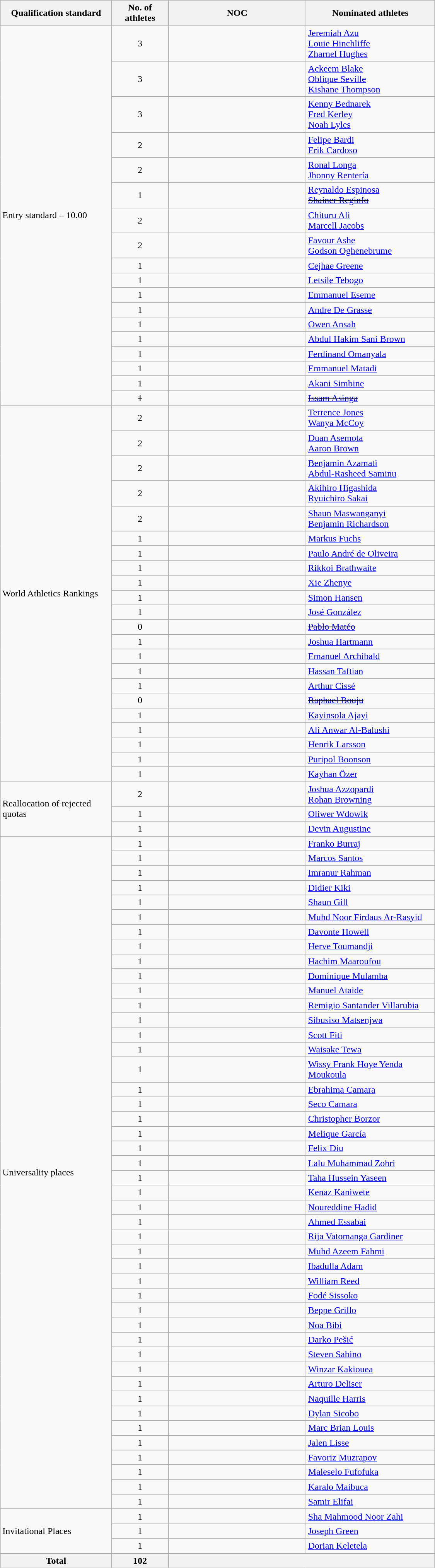<table class="wikitable sortable" style="text-align:left; width:750px;">
<tr>
<th>Qualification standard</th>
<th width=90>No. of athletes</th>
<th width=230>NOC</th>
<th>Nominated athletes</th>
</tr>
<tr>
<td rowspan=18>Entry standard – 10.00</td>
<td align=center>3</td>
<td></td>
<td><a href='#'>Jeremiah Azu</a><br><a href='#'>Louie Hinchliffe</a><br><a href='#'>Zharnel Hughes</a></td>
</tr>
<tr>
<td align=center>3</td>
<td></td>
<td><a href='#'>Ackeem Blake</a><br><a href='#'>Oblique Seville</a><br><a href='#'>Kishane Thompson</a></td>
</tr>
<tr>
<td align=center>3</td>
<td></td>
<td><a href='#'>Kenny Bednarek</a><br><a href='#'>Fred Kerley</a><br><a href='#'>Noah Lyles</a></td>
</tr>
<tr>
<td align=center>2</td>
<td></td>
<td><a href='#'>Felipe Bardi</a><br><a href='#'>Erik Cardoso</a></td>
</tr>
<tr>
<td align=center>2</td>
<td></td>
<td><a href='#'>Ronal Longa</a><br><a href='#'>Jhonny Rentería</a></td>
</tr>
<tr>
<td align=center>1</td>
<td></td>
<td><a href='#'>Reynaldo Espinosa</a><br><s><a href='#'>Shainer Reginfo</a></s></td>
</tr>
<tr>
<td align=center>2</td>
<td></td>
<td><a href='#'>Chituru Ali</a><br><a href='#'>Marcell Jacobs</a></td>
</tr>
<tr>
<td align=center>2</td>
<td></td>
<td><a href='#'>Favour Ashe</a><br><a href='#'>Godson Oghenebrume</a></td>
</tr>
<tr>
<td align=center>1</td>
<td></td>
<td><a href='#'>Cejhae Greene</a></td>
</tr>
<tr>
<td align=center>1</td>
<td></td>
<td><a href='#'>Letsile Tebogo</a></td>
</tr>
<tr>
<td align=center>1</td>
<td></td>
<td><a href='#'>Emmanuel Eseme</a></td>
</tr>
<tr>
<td align=center>1</td>
<td></td>
<td><a href='#'>Andre De Grasse</a></td>
</tr>
<tr>
<td align=center>1</td>
<td></td>
<td><a href='#'>Owen Ansah</a></td>
</tr>
<tr>
<td align=center>1</td>
<td></td>
<td><a href='#'>Abdul Hakim Sani Brown</a></td>
</tr>
<tr>
<td align=center>1</td>
<td></td>
<td><a href='#'>Ferdinand Omanyala</a></td>
</tr>
<tr>
<td align=center>1</td>
<td></td>
<td><a href='#'>Emmanuel Matadi</a></td>
</tr>
<tr>
<td align=center>1</td>
<td></td>
<td><a href='#'>Akani Simbine</a></td>
</tr>
<tr>
<td align=center><s>1</s></td>
<td><s></s></td>
<td><s><a href='#'>Issam Asinga</a></s></td>
</tr>
<tr>
<td rowspan =22>World Athletics Rankings</td>
<td align=center>2</td>
<td></td>
<td><a href='#'>Terrence Jones</a><br><a href='#'>Wanya McCoy</a></td>
</tr>
<tr>
<td align=center>2</td>
<td></td>
<td><a href='#'>Duan Asemota</a><br><a href='#'>Aaron Brown</a></td>
</tr>
<tr>
<td align=center>2</td>
<td></td>
<td><a href='#'>Benjamin Azamati</a><br><a href='#'>Abdul-Rasheed Saminu</a></td>
</tr>
<tr>
<td align=center>2</td>
<td></td>
<td><a href='#'>Akihiro Higashida</a><br><a href='#'>Ryuichiro Sakai</a></td>
</tr>
<tr>
<td align=center>2</td>
<td></td>
<td><a href='#'>Shaun Maswanganyi</a><br><a href='#'>Benjamin Richardson</a></td>
</tr>
<tr>
<td align=center>1</td>
<td></td>
<td><a href='#'>Markus Fuchs</a></td>
</tr>
<tr>
<td align=center>1</td>
<td></td>
<td><a href='#'>Paulo André de Oliveira</a></td>
</tr>
<tr>
<td align=center>1</td>
<td></td>
<td><a href='#'>Rikkoi Brathwaite</a></td>
</tr>
<tr>
<td align=center>1</td>
<td></td>
<td><a href='#'>Xie Zhenye</a></td>
</tr>
<tr>
<td align=center>1</td>
<td></td>
<td><a href='#'>Simon Hansen</a></td>
</tr>
<tr>
<td align=center>1</td>
<td></td>
<td><a href='#'>José González</a></td>
</tr>
<tr>
<td align=center>0</td>
<td><s></s></td>
<td><s><a href='#'>Pablo Matéo</a></s></td>
</tr>
<tr>
<td align=center>1</td>
<td></td>
<td><a href='#'>Joshua Hartmann</a></td>
</tr>
<tr>
<td align=center>1</td>
<td></td>
<td><a href='#'>Emanuel Archibald</a></td>
</tr>
<tr>
<td align=center>1</td>
<td></td>
<td><a href='#'>Hassan Taftian</a></td>
</tr>
<tr>
<td align=center>1</td>
<td></td>
<td><a href='#'>Arthur Cissé</a></td>
</tr>
<tr>
<td align=center>0</td>
<td><s></s></td>
<td><s><a href='#'>Raphael Bouju</a></s></td>
</tr>
<tr>
<td align=center>1</td>
<td></td>
<td><a href='#'>Kayinsola Ajayi</a></td>
</tr>
<tr>
<td align=center>1</td>
<td></td>
<td><a href='#'>Ali Anwar Al-Balushi</a></td>
</tr>
<tr>
<td align=center>1</td>
<td></td>
<td><a href='#'>Henrik Larsson</a></td>
</tr>
<tr>
<td align=center>1</td>
<td></td>
<td><a href='#'>Puripol Boonson</a></td>
</tr>
<tr>
<td align=center>1</td>
<td></td>
<td><a href='#'>Kayhan Özer</a></td>
</tr>
<tr>
<td rowspan=3>Reallocation of rejected quotas</td>
<td align=center>2</td>
<td></td>
<td><a href='#'>Joshua Azzopardi</a><br><a href='#'>Rohan Browning</a></td>
</tr>
<tr>
<td align=center>1</td>
<td></td>
<td><a href='#'>Oliwer Wdowik</a></td>
</tr>
<tr>
<td align=center>1</td>
<td></td>
<td><a href='#'>Devin Augustine</a></td>
</tr>
<tr>
<td rowspan=45>Universality places</td>
<td align=center>1</td>
<td></td>
<td><a href='#'>Franko Burraj</a></td>
</tr>
<tr>
<td align=center>1</td>
<td></td>
<td><a href='#'>Marcos Santos</a></td>
</tr>
<tr>
<td align=center>1</td>
<td></td>
<td><a href='#'>Imranur Rahman</a></td>
</tr>
<tr>
<td align=center>1</td>
<td></td>
<td><a href='#'>Didier Kiki</a></td>
</tr>
<tr>
<td align=center>1</td>
<td></td>
<td><a href='#'>Shaun Gill</a></td>
</tr>
<tr>
<td align=center>1</td>
<td></td>
<td><a href='#'>Muhd Noor Firdaus Ar-Rasyid</a></td>
</tr>
<tr>
<td align=center>1</td>
<td></td>
<td><a href='#'>Davonte Howell</a></td>
</tr>
<tr>
<td align=center>1</td>
<td></td>
<td><a href='#'>Herve Toumandji</a></td>
</tr>
<tr>
<td align=center>1</td>
<td></td>
<td><a href='#'>Hachim Maaroufou</a></td>
</tr>
<tr>
<td align=center>1</td>
<td></td>
<td><a href='#'>Dominique Mulamba</a></td>
</tr>
<tr>
<td align=center>1</td>
<td></td>
<td><a href='#'>Manuel Ataide</a></td>
</tr>
<tr>
<td align=center>1</td>
<td></td>
<td><a href='#'>Remigio Santander Villarubia</a></td>
</tr>
<tr>
<td align=center>1</td>
<td></td>
<td><a href='#'>Sibusiso Matsenjwa</a></td>
</tr>
<tr>
<td align=center>1</td>
<td></td>
<td><a href='#'>Scott Fiti</a></td>
</tr>
<tr>
<td align=center>1</td>
<td></td>
<td><a href='#'>Waisake Tewa</a></td>
</tr>
<tr>
<td align=center>1</td>
<td></td>
<td><a href='#'>Wissy Frank Hoye Yenda Moukoula</a></td>
</tr>
<tr>
<td align=center>1</td>
<td></td>
<td><a href='#'>Ebrahima Camara</a></td>
</tr>
<tr>
<td align=center>1</td>
<td></td>
<td><a href='#'>Seco Camara</a></td>
</tr>
<tr>
<td align=center>1</td>
<td></td>
<td><a href='#'>Christopher Borzor</a></td>
</tr>
<tr>
<td align=center>1</td>
<td></td>
<td><a href='#'>Melique García</a></td>
</tr>
<tr>
<td align=center>1</td>
<td></td>
<td><a href='#'>Felix Diu</a></td>
</tr>
<tr>
<td align=center>1</td>
<td></td>
<td><a href='#'>Lalu Muhammad Zohri</a></td>
</tr>
<tr>
<td align=center>1</td>
<td></td>
<td><a href='#'>Taha Hussein Yaseen</a></td>
</tr>
<tr>
<td align=center>1</td>
<td></td>
<td><a href='#'>Kenaz Kaniwete</a></td>
</tr>
<tr>
<td align=center>1</td>
<td></td>
<td><a href='#'>Noureddine Hadid</a></td>
</tr>
<tr>
<td align=center>1</td>
<td></td>
<td><a href='#'>Ahmed Essabai</a></td>
</tr>
<tr>
<td align=center>1</td>
<td></td>
<td><a href='#'>Rija Vatomanga Gardiner</a></td>
</tr>
<tr>
<td align=center>1</td>
<td></td>
<td><a href='#'>Muhd Azeem Fahmi</a></td>
</tr>
<tr>
<td align=center>1</td>
<td></td>
<td><a href='#'>Ibadulla Adam</a></td>
</tr>
<tr>
<td align=center>1</td>
<td></td>
<td><a href='#'>William Reed</a></td>
</tr>
<tr>
<td align=center>1</td>
<td></td>
<td><a href='#'>Fodé Sissoko</a></td>
</tr>
<tr>
<td align=center>1</td>
<td></td>
<td><a href='#'>Beppe Grillo</a></td>
</tr>
<tr>
<td align=center>1</td>
<td></td>
<td><a href='#'>Noa Bibi</a></td>
</tr>
<tr>
<td align=center>1</td>
<td></td>
<td><a href='#'>Darko Pešić</a></td>
</tr>
<tr>
<td align=center>1</td>
<td></td>
<td><a href='#'>Steven Sabino</a></td>
</tr>
<tr>
<td align=center>1</td>
<td></td>
<td><a href='#'>Winzar Kakiouea</a></td>
</tr>
<tr>
<td align=center>1</td>
<td></td>
<td><a href='#'>Arturo Deliser</a></td>
</tr>
<tr>
<td align=center>1</td>
<td></td>
<td><a href='#'>Naquille Harris</a></td>
</tr>
<tr>
<td align=center>1</td>
<td></td>
<td><a href='#'>Dylan Sicobo</a></td>
</tr>
<tr>
<td align=center>1</td>
<td></td>
<td><a href='#'>Marc Brian Louis</a></td>
</tr>
<tr>
<td align=center>1</td>
<td></td>
<td><a href='#'>Jalen Lisse</a></td>
</tr>
<tr>
<td align=center>1</td>
<td></td>
<td><a href='#'>Favoriz Muzrapov</a></td>
</tr>
<tr>
<td align=center>1</td>
<td></td>
<td><a href='#'>Maleselo Fufofuka</a></td>
</tr>
<tr>
<td align=center>1</td>
<td></td>
<td><a href='#'>Karalo Maibuca</a></td>
</tr>
<tr>
<td align=center>1</td>
<td></td>
<td><a href='#'>Samir Elifai</a></td>
</tr>
<tr>
<td rowspan=3>Invitational Places</td>
<td align=center>1</td>
<td></td>
<td><a href='#'>Sha Mahmood Noor Zahi</a></td>
</tr>
<tr>
<td align=center>1</td>
<td></td>
<td><a href='#'>Joseph Green</a></td>
</tr>
<tr>
<td align=center>1</td>
<td></td>
<td><a href='#'>Dorian Keletela</a></td>
</tr>
<tr>
<th>Total</th>
<th>102</th>
<th colspan=2></th>
</tr>
</table>
